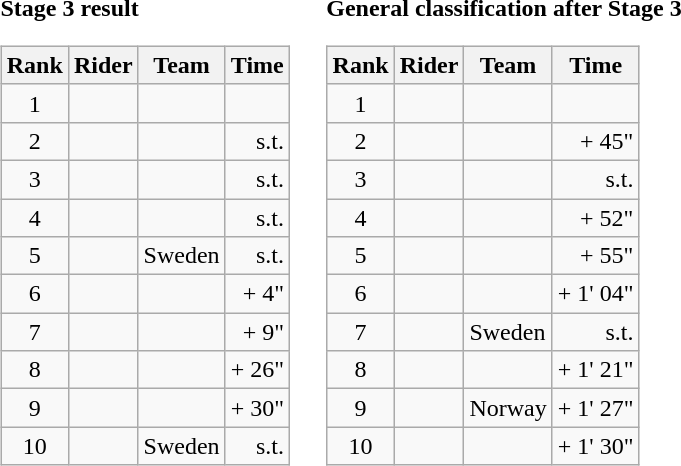<table>
<tr>
<td><strong>Stage 3 result</strong><br><table class="wikitable">
<tr>
<th scope="col">Rank</th>
<th scope="col">Rider</th>
<th scope="col">Team</th>
<th scope="col">Time</th>
</tr>
<tr>
<td style="text-align:center;">1</td>
<td></td>
<td></td>
<td style="text-align:right;"></td>
</tr>
<tr>
<td style="text-align:center;">2</td>
<td></td>
<td></td>
<td style="text-align:right;">s.t.</td>
</tr>
<tr>
<td style="text-align:center;">3</td>
<td></td>
<td></td>
<td style="text-align:right;">s.t.</td>
</tr>
<tr>
<td style="text-align:center;">4</td>
<td></td>
<td></td>
<td style="text-align:right;">s.t.</td>
</tr>
<tr>
<td style="text-align:center;">5</td>
<td></td>
<td>Sweden</td>
<td style="text-align:right;">s.t.</td>
</tr>
<tr>
<td style="text-align:center;">6</td>
<td></td>
<td></td>
<td style="text-align:right;">+ 4"</td>
</tr>
<tr>
<td style="text-align:center;">7</td>
<td></td>
<td></td>
<td style="text-align:right;">+ 9"</td>
</tr>
<tr>
<td style="text-align:center;">8</td>
<td></td>
<td></td>
<td style="text-align:right;">+ 26"</td>
</tr>
<tr>
<td style="text-align:center;">9</td>
<td></td>
<td></td>
<td style="text-align:right;">+ 30"</td>
</tr>
<tr>
<td style="text-align:center;">10</td>
<td></td>
<td>Sweden</td>
<td style="text-align:right;">s.t.</td>
</tr>
</table>
</td>
<td></td>
<td><strong>General classification after Stage 3</strong><br><table class="wikitable">
<tr>
<th scope="col">Rank</th>
<th scope="col">Rider</th>
<th scope="col">Team</th>
<th scope="col">Time</th>
</tr>
<tr>
<td style="text-align:center;">1</td>
<td> </td>
<td></td>
<td style="text-align:right;"></td>
</tr>
<tr>
<td style="text-align:center;">2</td>
<td> </td>
<td></td>
<td style="text-align:right;">+ 45"</td>
</tr>
<tr>
<td style="text-align:center;">3</td>
<td> </td>
<td></td>
<td style="text-align:right;">s.t.</td>
</tr>
<tr>
<td style="text-align:center;">4</td>
<td></td>
<td></td>
<td style="text-align:right;">+ 52"</td>
</tr>
<tr>
<td style="text-align:center;">5</td>
<td></td>
<td></td>
<td style="text-align:right;">+ 55"</td>
</tr>
<tr>
<td style="text-align:center;">6</td>
<td></td>
<td></td>
<td style="text-align:right;">+ 1' 04"</td>
</tr>
<tr>
<td style="text-align:center;">7</td>
<td></td>
<td>Sweden</td>
<td style="text-align:right;">s.t.</td>
</tr>
<tr>
<td style="text-align:center;">8</td>
<td></td>
<td></td>
<td style="text-align:right;">+ 1' 21"</td>
</tr>
<tr>
<td style="text-align:center;">9</td>
<td></td>
<td>Norway</td>
<td style="text-align:right;">+ 1' 27"</td>
</tr>
<tr>
<td style="text-align:center;">10</td>
<td></td>
<td></td>
<td style="text-align:right;">+ 1' 30"</td>
</tr>
</table>
</td>
</tr>
</table>
